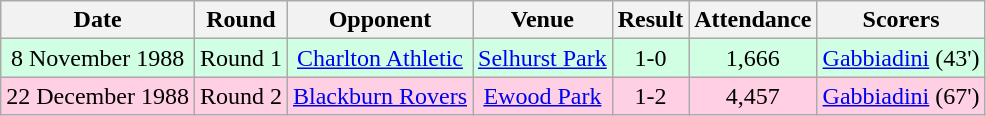<table class="wikitable sortable" style="font-size:100%; text-align:center">
<tr>
<th>Date</th>
<th>Round</th>
<th>Opponent</th>
<th>Venue</th>
<th>Result</th>
<th>Attendance</th>
<th>Scorers</th>
</tr>
<tr style="background-color: #d0ffe3;">
<td>8 November 1988</td>
<td>Round 1</td>
<td><a href='#'>Charlton Athletic</a></td>
<td><a href='#'>Selhurst Park</a></td>
<td>1-0</td>
<td>1,666</td>
<td><a href='#'>Gabbiadini</a> (43')</td>
</tr>
<tr style="background-color: #ffd0e3;">
<td>22 December 1988</td>
<td>Round 2</td>
<td><a href='#'>Blackburn Rovers</a></td>
<td><a href='#'>Ewood Park</a></td>
<td>1-2</td>
<td>4,457</td>
<td><a href='#'>Gabbiadini</a> (67')</td>
</tr>
</table>
